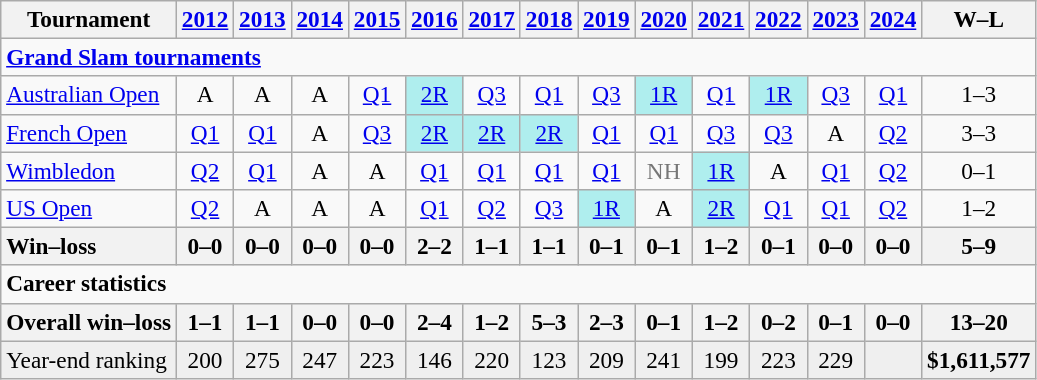<table class=wikitable style=text-align:center;font-size:97%>
<tr>
<th>Tournament</th>
<th><a href='#'>2012</a></th>
<th><a href='#'>2013</a></th>
<th><a href='#'>2014</a></th>
<th><a href='#'>2015</a></th>
<th><a href='#'>2016</a></th>
<th><a href='#'>2017</a></th>
<th><a href='#'>2018</a></th>
<th><a href='#'>2019</a></th>
<th><a href='#'>2020</a></th>
<th><a href='#'>2021</a></th>
<th><a href='#'>2022</a></th>
<th><a href='#'>2023</a></th>
<th><a href='#'>2024</a></th>
<th>W–L</th>
</tr>
<tr>
<td colspan="15" align="left"><strong><a href='#'>Grand Slam tournaments</a></strong></td>
</tr>
<tr>
<td align=left><a href='#'>Australian Open</a></td>
<td>A</td>
<td>A</td>
<td>A</td>
<td><a href='#'>Q1</a></td>
<td bgcolor=afeeee><a href='#'>2R</a></td>
<td><a href='#'>Q3</a></td>
<td><a href='#'>Q1</a></td>
<td><a href='#'>Q3</a></td>
<td bgcolor=afeeee><a href='#'>1R</a></td>
<td><a href='#'>Q1</a></td>
<td bgcolor=afeeee><a href='#'>1R</a></td>
<td><a href='#'>Q3</a></td>
<td><a href='#'>Q1</a></td>
<td>1–3</td>
</tr>
<tr>
<td align=left><a href='#'>French Open</a></td>
<td><a href='#'>Q1</a></td>
<td><a href='#'>Q1</a></td>
<td>A</td>
<td><a href='#'>Q3</a></td>
<td bgcolor=afeeee><a href='#'>2R</a></td>
<td bgcolor=afeeee><a href='#'>2R</a></td>
<td bgcolor=afeeee><a href='#'>2R</a></td>
<td><a href='#'>Q1</a></td>
<td><a href='#'>Q1</a></td>
<td><a href='#'>Q3</a></td>
<td><a href='#'>Q3</a></td>
<td>A</td>
<td><a href='#'>Q2</a></td>
<td>3–3</td>
</tr>
<tr>
<td align=left><a href='#'>Wimbledon</a></td>
<td><a href='#'>Q2</a></td>
<td><a href='#'>Q1</a></td>
<td>A</td>
<td>A</td>
<td><a href='#'>Q1</a></td>
<td><a href='#'>Q1</a></td>
<td><a href='#'>Q1</a></td>
<td><a href='#'>Q1</a></td>
<td style=color:#767676>NH</td>
<td bgcolor=afeeee><a href='#'>1R</a></td>
<td>A</td>
<td><a href='#'>Q1</a></td>
<td><a href='#'>Q2</a></td>
<td>0–1</td>
</tr>
<tr>
<td align=left><a href='#'>US Open</a></td>
<td><a href='#'>Q2</a></td>
<td>A</td>
<td>A</td>
<td>A</td>
<td><a href='#'>Q1</a></td>
<td><a href='#'>Q2</a></td>
<td><a href='#'>Q3</a></td>
<td bgcolor=afeeee><a href='#'>1R</a></td>
<td>A</td>
<td bgcolor=afeeee><a href='#'>2R</a></td>
<td><a href='#'>Q1</a></td>
<td><a href='#'>Q1</a></td>
<td><a href='#'>Q2</a></td>
<td>1–2</td>
</tr>
<tr>
<th style=text-align:left>Win–loss</th>
<th>0–0</th>
<th>0–0</th>
<th>0–0</th>
<th>0–0</th>
<th>2–2</th>
<th>1–1</th>
<th>1–1</th>
<th>0–1</th>
<th>0–1</th>
<th>1–2</th>
<th>0–1</th>
<th>0–0</th>
<th>0–0</th>
<th>5–9</th>
</tr>
<tr>
<td colspan="15" align="left"><strong>Career statistics</strong></td>
</tr>
<tr>
<th style=text-align:left>Overall win–loss</th>
<th>1–1</th>
<th>1–1</th>
<th>0–0</th>
<th>0–0</th>
<th>2–4</th>
<th>1–2</th>
<th>5–3</th>
<th>2–3</th>
<th>0–1</th>
<th>1–2</th>
<th>0–2</th>
<th>0–1</th>
<th>0–0</th>
<th>13–20</th>
</tr>
<tr bgcolor=efefef>
<td align=left>Year-end ranking</td>
<td>200</td>
<td>275</td>
<td>247</td>
<td>223</td>
<td>146</td>
<td>220</td>
<td>123</td>
<td>209</td>
<td>241</td>
<td>199</td>
<td>223</td>
<td>229</td>
<td></td>
<td><strong>$1,611,577</strong></td>
</tr>
</table>
